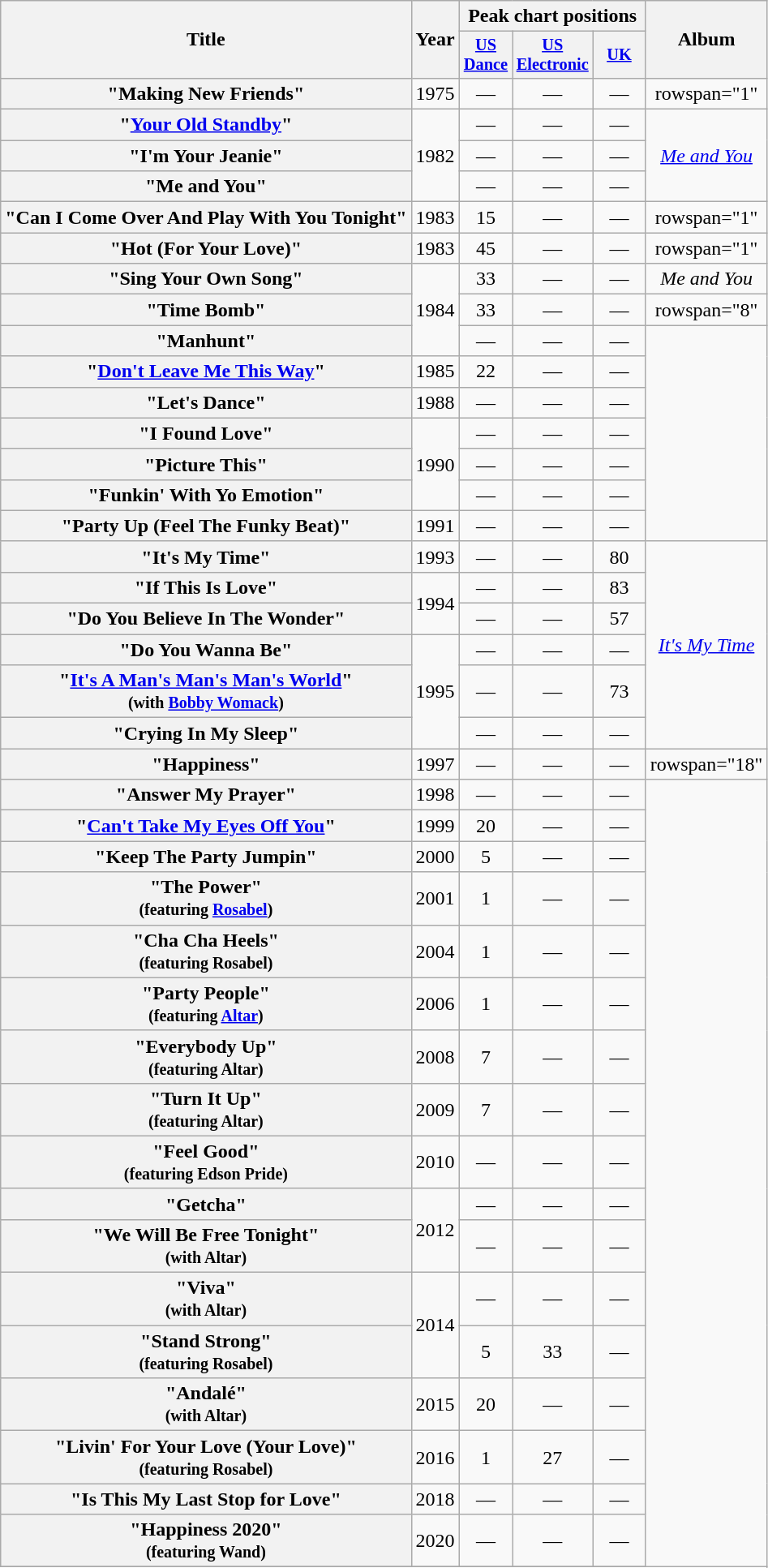<table class="wikitable plainrowheaders" style="text-align: center;" border="1">
<tr>
<th rowspan="2">Title</th>
<th rowspan="2">Year</th>
<th colspan="3">Peak chart positions</th>
<th rowspan="2">Album</th>
</tr>
<tr>
<th scope="col" style="width:2.75em;font-size:85%;"><a href='#'>US Dance</a><br></th>
<th scope="col" style="width:2.75em;font-size:85%;"><a href='#'>US Electronic</a><br></th>
<th scope="col" style="width:2.75em;font-size:85%;"><a href='#'>UK</a><br></th>
</tr>
<tr>
<th scope="row">"Making New Friends"</th>
<td rowspan="1">1975</td>
<td>—</td>
<td>—</td>
<td>—</td>
<td>rowspan="1" </td>
</tr>
<tr>
<th scope="row">"<a href='#'>Your Old Standby</a>"</th>
<td rowspan="3">1982</td>
<td>—</td>
<td>—</td>
<td>—</td>
<td rowspan="3"><em><a href='#'>Me and You</a></em></td>
</tr>
<tr>
<th scope="row">"I'm Your Jeanie"</th>
<td>—</td>
<td>—</td>
<td>—</td>
</tr>
<tr>
<th scope="row">"Me and You"</th>
<td>—</td>
<td>—</td>
<td>—</td>
</tr>
<tr>
<th scope="row">"Can I Come Over And Play With You Tonight"</th>
<td rowspan="1">1983</td>
<td>15</td>
<td>—</td>
<td>—</td>
<td>rowspan="1" </td>
</tr>
<tr>
<th scope="row">"Hot (For Your Love)"</th>
<td rowspan="1">1983</td>
<td>45</td>
<td>—</td>
<td>—</td>
<td>rowspan="1" </td>
</tr>
<tr>
<th scope="row">"Sing Your Own Song"</th>
<td rowspan="3">1984</td>
<td>33</td>
<td>—</td>
<td>—</td>
<td rowspan="1"><em>Me and You</em></td>
</tr>
<tr>
<th scope="row">"Time Bomb"</th>
<td>33</td>
<td>—</td>
<td>—</td>
<td>rowspan="8" </td>
</tr>
<tr>
<th scope="row">"Manhunt"</th>
<td>—</td>
<td>—</td>
<td>—</td>
</tr>
<tr>
<th scope="row">"<a href='#'>Don't Leave Me This Way</a>"</th>
<td rowspan="1">1985</td>
<td>22</td>
<td>—</td>
<td>—</td>
</tr>
<tr>
<th scope="row">"Let's Dance"</th>
<td rowspan="1">1988</td>
<td>—</td>
<td>—</td>
<td>—</td>
</tr>
<tr>
<th scope="row">"I Found Love"</th>
<td rowspan="3">1990</td>
<td>—</td>
<td>—</td>
<td>—</td>
</tr>
<tr>
<th scope="row">"Picture This"</th>
<td>—</td>
<td>—</td>
<td>—</td>
</tr>
<tr>
<th scope="row">"Funkin' With Yo Emotion"</th>
<td>—</td>
<td>—</td>
<td>—</td>
</tr>
<tr>
<th scope="row">"Party Up (Feel The Funky Beat)"</th>
<td rowspan="1">1991</td>
<td>—</td>
<td>—</td>
<td>—</td>
</tr>
<tr>
<th scope="row">"It's My Time"</th>
<td rowspan="1">1993</td>
<td>—</td>
<td>—</td>
<td>80</td>
<td rowspan="6"><em><a href='#'>It's My Time</a></em></td>
</tr>
<tr>
<th scope="row">"If This Is Love"</th>
<td rowspan="2">1994</td>
<td>—</td>
<td>—</td>
<td>83</td>
</tr>
<tr>
<th scope="row">"Do You Believe In The Wonder"</th>
<td>—</td>
<td>—</td>
<td>57</td>
</tr>
<tr>
<th scope="row">"Do You Wanna Be"</th>
<td rowspan="3">1995</td>
<td>—</td>
<td>—</td>
<td>—</td>
</tr>
<tr>
<th scope="row">"<a href='#'>It's A Man's Man's Man's World</a>"<br><small>(with <a href='#'>Bobby Womack</a>)</small></th>
<td>—</td>
<td>—</td>
<td>73</td>
</tr>
<tr>
<th scope="row">"Crying In My Sleep"</th>
<td>—</td>
<td>—</td>
<td>—</td>
</tr>
<tr>
<th scope="row">"Happiness"</th>
<td rowspan="1">1997</td>
<td>—</td>
<td>—</td>
<td>—</td>
<td>rowspan="18" </td>
</tr>
<tr>
<th scope="row">"Answer My Prayer"</th>
<td rowspan="1">1998</td>
<td>—</td>
<td>—</td>
<td>—</td>
</tr>
<tr>
<th scope="row">"<a href='#'>Can't Take My Eyes Off You</a>"</th>
<td rowspan="1">1999</td>
<td>20</td>
<td>—</td>
<td>—</td>
</tr>
<tr>
<th scope="row">"Keep The Party Jumpin"</th>
<td rowspan="1">2000</td>
<td>5</td>
<td>—</td>
<td>—</td>
</tr>
<tr>
<th scope="row">"The Power"<br><small>(featuring <a href='#'>Rosabel</a>)</small></th>
<td rowspan="1">2001</td>
<td>1</td>
<td>—</td>
<td>—</td>
</tr>
<tr>
<th scope="row">"Cha Cha Heels"<br><small>(featuring Rosabel)</small></th>
<td rowspan="1">2004</td>
<td>1</td>
<td>—</td>
<td>—</td>
</tr>
<tr>
<th scope="row">"Party People"<br><small>(featuring <a href='#'>Altar</a>)</small></th>
<td rowspan="1">2006</td>
<td>1</td>
<td>—</td>
<td>—</td>
</tr>
<tr>
<th scope="row">"Everybody Up"<br><small>(featuring Altar)</small></th>
<td rowspan="1">2008</td>
<td>7</td>
<td>—</td>
<td>—</td>
</tr>
<tr>
<th scope="row">"Turn It Up"<br><small>(featuring Altar)</small></th>
<td rowspan="1">2009</td>
<td>7</td>
<td>—</td>
<td>—</td>
</tr>
<tr>
<th scope="row">"Feel Good"<br><small>(featuring Edson Pride)</small></th>
<td rowspan="1">2010</td>
<td>—</td>
<td>—</td>
<td>—</td>
</tr>
<tr>
<th scope="row">"Getcha"</th>
<td rowspan="2">2012</td>
<td>—</td>
<td>—</td>
<td>—</td>
</tr>
<tr>
<th scope="row">"We Will Be Free Tonight"<br><small>(with Altar)</small></th>
<td>—</td>
<td>—</td>
<td>—</td>
</tr>
<tr>
<th scope="row">"Viva"<br><small>(with Altar)</small></th>
<td rowspan="2">2014</td>
<td>—</td>
<td>—</td>
<td>—</td>
</tr>
<tr>
<th scope="row">"Stand Strong"<br><small>(featuring Rosabel)</small></th>
<td>5</td>
<td>33</td>
<td>—</td>
</tr>
<tr>
<th scope="row">"Andalé"<br><small>(with Altar)</small></th>
<td rowspan="1">2015</td>
<td>20</td>
<td>—</td>
<td>—</td>
</tr>
<tr>
<th scope="row">"Livin' For Your Love (Your Love)"<br><small>(featuring Rosabel)</small></th>
<td rowspan="1">2016</td>
<td>1</td>
<td>27</td>
<td>—</td>
</tr>
<tr>
<th scope="row">"Is This My Last Stop for Love"</th>
<td rowspan="1">2018</td>
<td>—</td>
<td>—</td>
<td>—</td>
</tr>
<tr>
<th scope="row">"Happiness 2020"<br><small>(featuring Wand)</small></th>
<td rowspan="1">2020</td>
<td>—</td>
<td>—</td>
<td>—</td>
</tr>
<tr>
</tr>
</table>
